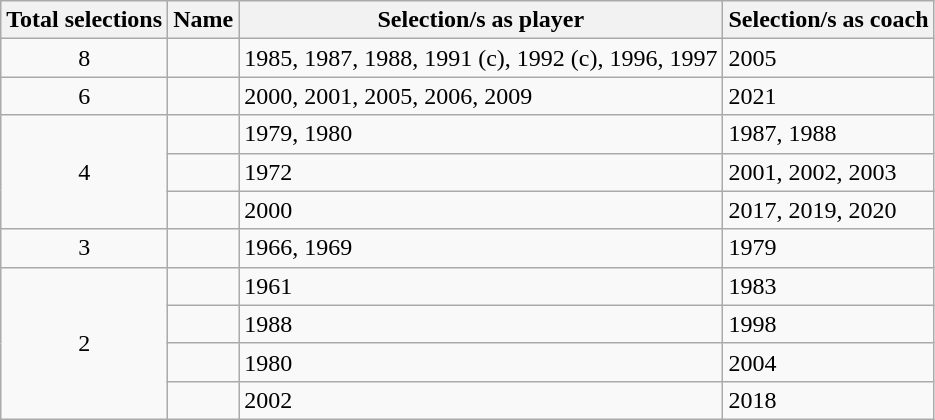<table class="wikitable sortable">
<tr>
<th>Total selections</th>
<th>Name</th>
<th class="unsortable">Selection/s as player</th>
<th class="unsortable">Selection/s as coach</th>
</tr>
<tr>
<td align="center">8</td>
<td></td>
<td>1985, 1987, 1988, 1991 (c), 1992 (c), 1996, 1997</td>
<td>2005</td>
</tr>
<tr>
<td align="center">6</td>
<td></td>
<td>2000, 2001, 2005, 2006, 2009</td>
<td>2021</td>
</tr>
<tr>
<td rowspan="3" align="center">4</td>
<td></td>
<td>1979, 1980</td>
<td>1987, 1988</td>
</tr>
<tr>
<td></td>
<td>1972</td>
<td>2001, 2002, 2003</td>
</tr>
<tr>
<td></td>
<td>2000</td>
<td>2017, 2019, 2020</td>
</tr>
<tr>
<td align="center">3</td>
<td></td>
<td>1966, 1969</td>
<td>1979</td>
</tr>
<tr>
<td rowspan="4" align="center">2</td>
<td></td>
<td>1961</td>
<td>1983</td>
</tr>
<tr>
<td></td>
<td>1988</td>
<td>1998</td>
</tr>
<tr>
<td></td>
<td>1980</td>
<td>2004</td>
</tr>
<tr>
<td></td>
<td>2002</td>
<td>2018</td>
</tr>
</table>
